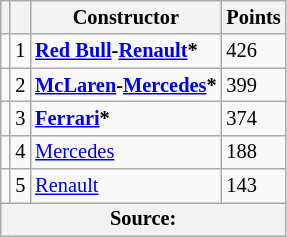<table class="wikitable" style="font-size: 85%;">
<tr>
<th></th>
<th scope="col"></th>
<th scope="col">Constructor</th>
<th scope="col">Points</th>
</tr>
<tr>
<td></td>
<td align="center">1</td>
<td> <strong><a href='#'>Red Bull</a>-<a href='#'>Renault</a>*</strong></td>
<td>426</td>
</tr>
<tr>
<td></td>
<td align="center">2</td>
<td> <strong><a href='#'>McLaren</a>-<a href='#'>Mercedes</a>*</strong></td>
<td>399</td>
</tr>
<tr>
<td></td>
<td align="center">3</td>
<td> <strong><a href='#'>Ferrari</a>*</strong></td>
<td>374</td>
</tr>
<tr>
<td></td>
<td align="center">4</td>
<td> <a href='#'>Mercedes</a></td>
<td>188</td>
</tr>
<tr>
<td></td>
<td align="center">5</td>
<td> <a href='#'>Renault</a></td>
<td>143</td>
</tr>
<tr>
<th colspan=4>Source:</th>
</tr>
</table>
